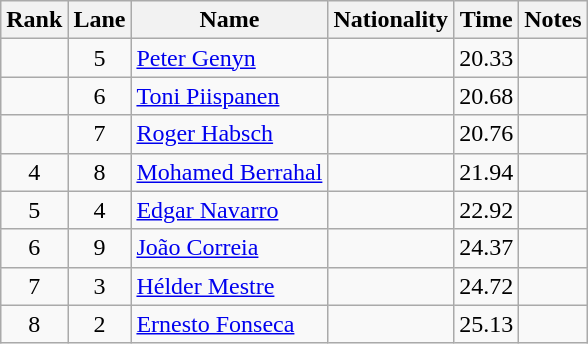<table class="wikitable sortable" style="text-align:center">
<tr>
<th>Rank</th>
<th>Lane</th>
<th>Name</th>
<th>Nationality</th>
<th>Time</th>
<th>Notes</th>
</tr>
<tr>
<td></td>
<td>5</td>
<td align="left"><a href='#'>Peter Genyn</a></td>
<td align="left"></td>
<td>20.33</td>
<td></td>
</tr>
<tr>
<td></td>
<td>6</td>
<td align="left"><a href='#'>Toni Piispanen</a></td>
<td align="left"></td>
<td>20.68</td>
<td></td>
</tr>
<tr>
<td></td>
<td>7</td>
<td align="left"><a href='#'>Roger Habsch</a></td>
<td align="left"></td>
<td>20.76</td>
<td></td>
</tr>
<tr>
<td>4</td>
<td>8</td>
<td align="left"><a href='#'>Mohamed Berrahal</a></td>
<td align="left"></td>
<td>21.94</td>
<td></td>
</tr>
<tr>
<td>5</td>
<td>4</td>
<td align="left"><a href='#'>Edgar Navarro</a></td>
<td align="left"></td>
<td>22.92</td>
<td></td>
</tr>
<tr>
<td>6</td>
<td>9</td>
<td align="left"><a href='#'>João Correia</a></td>
<td align="left"></td>
<td>24.37</td>
<td></td>
</tr>
<tr>
<td>7</td>
<td>3</td>
<td align="left"><a href='#'>Hélder Mestre</a></td>
<td align="left"></td>
<td>24.72</td>
<td></td>
</tr>
<tr>
<td>8</td>
<td>2</td>
<td align="left"><a href='#'>Ernesto Fonseca</a></td>
<td align="left"></td>
<td>25.13</td>
<td></td>
</tr>
</table>
